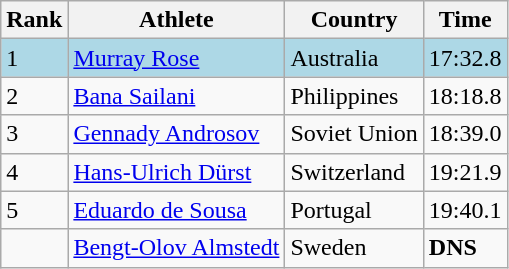<table class="wikitable">
<tr>
<th>Rank</th>
<th>Athlete</th>
<th>Country</th>
<th>Time</th>
</tr>
<tr bgcolor=lightblue>
<td>1</td>
<td><a href='#'>Murray Rose</a></td>
<td>Australia</td>
<td>17:32.8</td>
</tr>
<tr>
<td>2</td>
<td><a href='#'>Bana Sailani</a></td>
<td>Philippines</td>
<td>18:18.8</td>
</tr>
<tr>
<td>3</td>
<td><a href='#'>Gennady Androsov</a></td>
<td>Soviet Union</td>
<td>18:39.0</td>
</tr>
<tr>
<td>4</td>
<td><a href='#'>Hans-Ulrich Dürst</a></td>
<td>Switzerland</td>
<td>19:21.9</td>
</tr>
<tr>
<td>5</td>
<td><a href='#'>Eduardo de Sousa</a></td>
<td>Portugal</td>
<td>19:40.1</td>
</tr>
<tr>
<td></td>
<td><a href='#'>Bengt-Olov Almstedt</a></td>
<td>Sweden</td>
<td><strong>DNS</strong></td>
</tr>
</table>
